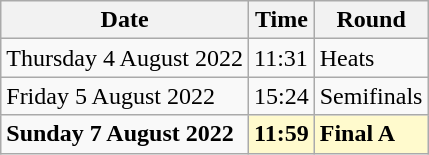<table class="wikitable">
<tr>
<th>Date</th>
<th>Time</th>
<th>Round</th>
</tr>
<tr>
<td>Thursday 4 August 2022</td>
<td>11:31</td>
<td>Heats</td>
</tr>
<tr>
<td>Friday 5 August 2022</td>
<td>15:24</td>
<td>Semifinals</td>
</tr>
<tr>
<td><strong>Sunday 7 August 2022</strong></td>
<td style=background:lemonchiffon><strong>11:59</strong></td>
<td style=background:lemonchiffon><strong>Final A</strong></td>
</tr>
</table>
